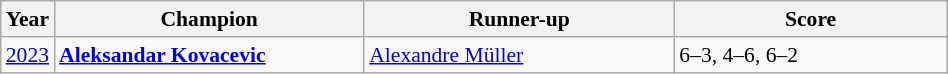<table class="wikitable" style="font-size:90%">
<tr>
<th>Year</th>
<th width="200">Champion</th>
<th width="200">Runner-up</th>
<th width="175">Score</th>
</tr>
<tr>
<td><a href='#'>2023</a></td>
<td> <strong><a href='#'>Aleksandar Kovacevic</a></strong></td>
<td> <a href='#'>Alexandre Müller</a></td>
<td>6–3, 4–6, 6–2</td>
</tr>
</table>
